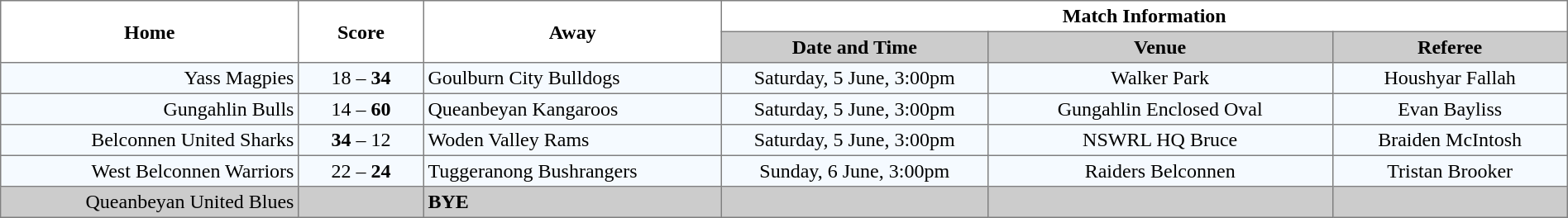<table width="100%" cellspacing="0" cellpadding="3" border="1" style="border-collapse:collapse;  text-align:center;">
<tr>
<th rowspan="2" width="19%">Home</th>
<th rowspan="2" width="8%">Score</th>
<th rowspan="2" width="19%">Away</th>
<th colspan="3">Match Information</th>
</tr>
<tr bgcolor="#CCCCCC">
<th width="17%">Date and Time</th>
<th width="22%">Venue</th>
<th width="50%">Referee</th>
</tr>
<tr style="text-align:center; background:#f5faff;">
<td align="right">Yass Magpies </td>
<td>18 – <strong>34</strong></td>
<td align="left"> Goulburn City Bulldogs</td>
<td>Saturday, 5 June, 3:00pm</td>
<td>Walker Park</td>
<td>Houshyar Fallah</td>
</tr>
<tr style="text-align:center; background:#f5faff;">
<td align="right">Gungahlin Bulls </td>
<td>14 – <strong>60</strong></td>
<td align="left"> Queanbeyan Kangaroos</td>
<td>Saturday, 5 June, 3:00pm</td>
<td>Gungahlin Enclosed Oval</td>
<td>Evan Bayliss</td>
</tr>
<tr style="text-align:center; background:#f5faff;">
<td align="right">Belconnen United Sharks </td>
<td><strong>34</strong> – 12</td>
<td align="left"> Woden Valley Rams</td>
<td>Saturday, 5 June, 3:00pm</td>
<td>NSWRL HQ Bruce</td>
<td>Braiden McIntosh</td>
</tr>
<tr style="text-align:center; background:#f5faff;">
<td align="right">West Belconnen Warriors </td>
<td>22 – <strong>24</strong></td>
<td align="left"> Tuggeranong Bushrangers</td>
<td>Sunday, 6 June, 3:00pm</td>
<td>Raiders Belconnen</td>
<td>Tristan Brooker</td>
</tr>
<tr style="text-align:center; background:#CCCCCC;">
<td align="right">Queanbeyan United Blues </td>
<td></td>
<td align="left"><strong>BYE</strong></td>
<td></td>
<td></td>
<td></td>
</tr>
</table>
